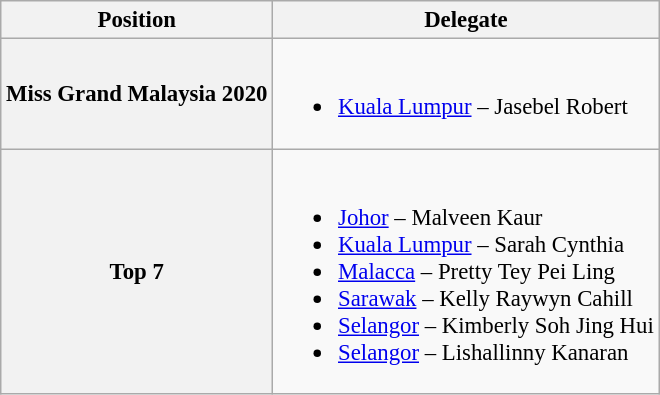<table class="wikitable" style="font-size: 95%";>
<tr>
<th>Position</th>
<th>Delegate</th>
</tr>
<tr>
<th>Miss Grand Malaysia 2020</th>
<td><br><ul><li><a href='#'>Kuala Lumpur</a> – Jasebel Robert</li></ul></td>
</tr>
<tr>
<th>Top 7</th>
<td><br><ul><li><a href='#'>Johor</a> – Malveen Kaur</li><li><a href='#'>Kuala Lumpur</a> – Sarah Cynthia</li><li><a href='#'>Malacca</a> – Pretty Tey Pei Ling</li><li><a href='#'>Sarawak</a> – Kelly Raywyn Cahill</li><li><a href='#'>Selangor</a> – Kimberly Soh Jing Hui</li><li><a href='#'>Selangor</a> – Lishallinny Kanaran</li></ul></td>
</tr>
</table>
